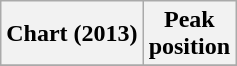<table class="wikitable plainrowheaders">
<tr>
<th scope="col">Chart (2013)</th>
<th scope="col">Peak<br>position</th>
</tr>
<tr>
</tr>
</table>
